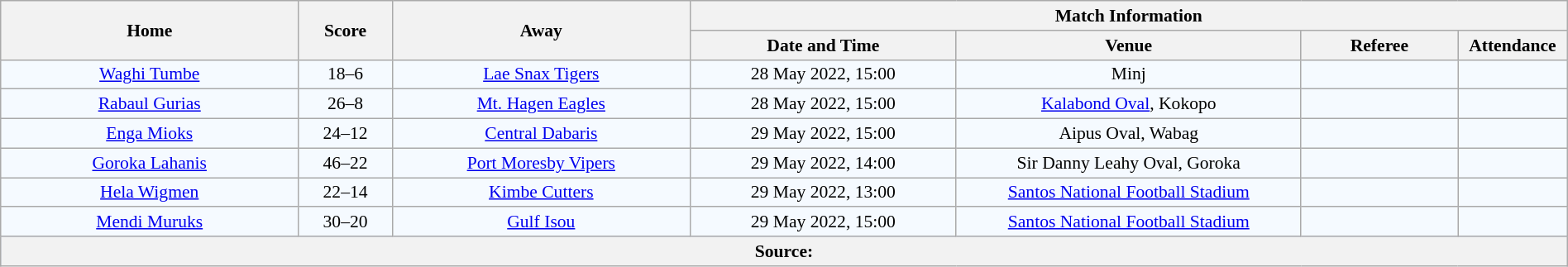<table class="wikitable" width="100%" style="border-collapse:collapse; font-size:90%; text-align:center;">
<tr>
<th rowspan="2" width="19%">Home</th>
<th rowspan="2" width="6%">Score</th>
<th rowspan="2" width="19%">Away</th>
<th colspan="4">Match Information</th>
</tr>
<tr bgcolor="#CCCCCC">
<th width="17%">Date and Time</th>
<th width="22%">Venue</th>
<th width="10%">Referee</th>
<th width="7%">Attendance</th>
</tr>
<tr bgcolor="#F5FAFF">
<td><a href='#'>Waghi Tumbe</a></td>
<td>18–6</td>
<td> <a href='#'>Lae Snax Tigers</a></td>
<td>28 May 2022, 15:00</td>
<td>Minj</td>
<td></td>
<td></td>
</tr>
<tr bgcolor="#F5FAFF">
<td><a href='#'>Rabaul Gurias</a></td>
<td>26–8</td>
<td><a href='#'>Mt. Hagen Eagles</a></td>
<td>28 May 2022, 15:00</td>
<td><a href='#'>Kalabond Oval</a>, Kokopo</td>
<td></td>
<td></td>
</tr>
<tr bgcolor="#F5FAFF">
<td><a href='#'>Enga Mioks</a></td>
<td>24–12</td>
<td><a href='#'>Central Dabaris</a></td>
<td>29 May 2022, 15:00</td>
<td>Aipus Oval, Wabag</td>
<td></td>
<td></td>
</tr>
<tr bgcolor="#F5FAFF">
<td><a href='#'>Goroka Lahanis</a></td>
<td>46–22</td>
<td> <a href='#'>Port Moresby Vipers</a></td>
<td>29 May 2022, 14:00</td>
<td>Sir Danny Leahy Oval, Goroka</td>
<td></td>
<td></td>
</tr>
<tr bgcolor="#F5FAFF">
<td><a href='#'>Hela Wigmen</a></td>
<td>22–14</td>
<td> <a href='#'>Kimbe Cutters</a></td>
<td>29 May 2022, 13:00</td>
<td><a href='#'>Santos National Football Stadium</a></td>
<td></td>
<td></td>
</tr>
<tr bgcolor="#F5FAFF">
<td><a href='#'>Mendi Muruks</a></td>
<td>30–20</td>
<td><a href='#'>Gulf Isou</a></td>
<td>29 May 2022, 15:00</td>
<td><a href='#'>Santos National Football Stadium</a></td>
<td></td>
<td></td>
</tr>
<tr bgcolor="#C1D8FF">
<th colspan="7">Source:</th>
</tr>
</table>
